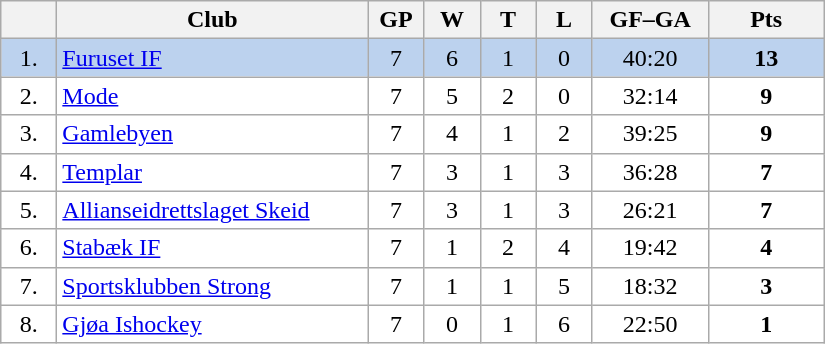<table class="wikitable">
<tr>
<th width="30"></th>
<th width="200">Club</th>
<th width="30">GP</th>
<th width="30">W</th>
<th width="30">T</th>
<th width="30">L</th>
<th width="70">GF–GA</th>
<th width="70">Pts</th>
</tr>
<tr bgcolor="#BCD2EE" align="center">
<td>1.</td>
<td align="left"><a href='#'>Furuset IF</a></td>
<td>7</td>
<td>6</td>
<td>1</td>
<td>0</td>
<td>40:20</td>
<td><strong>13</strong></td>
</tr>
<tr bgcolor="#FFFFFF" align="center">
<td>2.</td>
<td align="left"><a href='#'>Mode</a></td>
<td>7</td>
<td>5</td>
<td>2</td>
<td>0</td>
<td>32:14</td>
<td><strong>9</strong></td>
</tr>
<tr bgcolor="#FFFFFF" align="center">
<td>3.</td>
<td align="left"><a href='#'>Gamlebyen</a></td>
<td>7</td>
<td>4</td>
<td>1</td>
<td>2</td>
<td>39:25</td>
<td><strong>9</strong></td>
</tr>
<tr bgcolor="#FFFFFF" align="center">
<td>4.</td>
<td align="left"><a href='#'>Templar</a></td>
<td>7</td>
<td>3</td>
<td>1</td>
<td>3</td>
<td>36:28</td>
<td><strong>7</strong></td>
</tr>
<tr bgcolor="#FFFFFF" align="center">
<td>5.</td>
<td align="left"><a href='#'>Allianseidrettslaget Skeid</a></td>
<td>7</td>
<td>3</td>
<td>1</td>
<td>3</td>
<td>26:21</td>
<td><strong>7</strong></td>
</tr>
<tr bgcolor="#FFFFFF" align="center">
<td>6.</td>
<td align="left"><a href='#'>Stabæk IF</a></td>
<td>7</td>
<td>1</td>
<td>2</td>
<td>4</td>
<td>19:42</td>
<td><strong>4</strong></td>
</tr>
<tr bgcolor="#FFFFFF" align="center">
<td>7.</td>
<td align="left"><a href='#'>Sportsklubben Strong</a></td>
<td>7</td>
<td>1</td>
<td>1</td>
<td>5</td>
<td>18:32</td>
<td><strong>3</strong></td>
</tr>
<tr bgcolor="#FFFFFF" align="center">
<td>8.</td>
<td align="left"><a href='#'>Gjøa Ishockey</a></td>
<td>7</td>
<td>0</td>
<td>1</td>
<td>6</td>
<td>22:50</td>
<td><strong>1</strong></td>
</tr>
</table>
